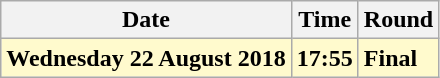<table class="wikitable">
<tr>
<th>Date</th>
<th>Time</th>
<th>Round</th>
</tr>
<tr>
<td style=background:lemonchiffon><strong>Wednesday 22 August 2018</strong></td>
<td style=background:lemonchiffon><strong>17:55</strong></td>
<td style=background:lemonchiffon><strong>Final</strong></td>
</tr>
</table>
